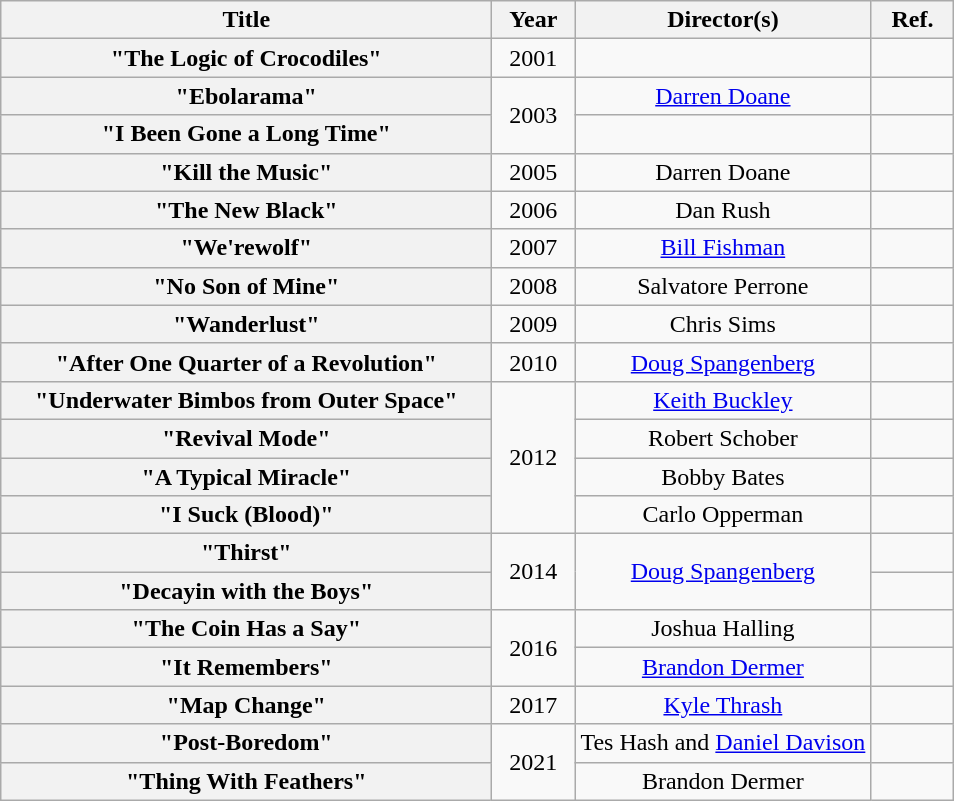<table class="wikitable plainrowheaders" style="text-align:center;">
<tr>
<th scope="col" style="width:20em;">Title</th>
<th scope="col" style="width:3em;">Year</th>
<th scope="col">Director(s)</th>
<th scope="col" style="width:3em;">Ref.</th>
</tr>
<tr>
<th scope="row">"The Logic of Crocodiles"</th>
<td>2001</td>
<td></td>
<td></td>
</tr>
<tr>
<th scope="row">"Ebolarama"</th>
<td rowspan="2">2003</td>
<td><a href='#'>Darren Doane</a></td>
<td></td>
</tr>
<tr>
<th scope="row">"I Been Gone a Long Time"</th>
<td></td>
<td></td>
</tr>
<tr>
<th scope="row">"Kill the Music"</th>
<td>2005</td>
<td>Darren Doane</td>
<td></td>
</tr>
<tr>
<th scope="row">"The New Black"</th>
<td>2006</td>
<td>Dan Rush</td>
<td></td>
</tr>
<tr>
<th scope="row">"We'rewolf"</th>
<td>2007</td>
<td><a href='#'>Bill Fishman</a></td>
<td></td>
</tr>
<tr>
<th scope="row">"No Son of Mine"</th>
<td>2008</td>
<td>Salvatore Perrone</td>
<td></td>
</tr>
<tr>
<th scope="row">"Wanderlust"</th>
<td>2009</td>
<td>Chris Sims</td>
<td></td>
</tr>
<tr>
<th scope="row">"After One Quarter of a Revolution"</th>
<td>2010</td>
<td><a href='#'>Doug Spangenberg</a></td>
<td></td>
</tr>
<tr>
<th scope="row">"Underwater Bimbos from Outer Space"</th>
<td rowspan="4">2012</td>
<td><a href='#'>Keith Buckley</a></td>
<td></td>
</tr>
<tr>
<th scope="row">"Revival Mode"</th>
<td>Robert Schober</td>
<td></td>
</tr>
<tr>
<th scope="row">"A Typical Miracle"</th>
<td>Bobby Bates</td>
<td></td>
</tr>
<tr>
<th scope="row">"I Suck (Blood)"</th>
<td>Carlo Opperman</td>
<td></td>
</tr>
<tr>
<th scope="row">"Thirst"</th>
<td rowspan="2">2014</td>
<td rowspan="2"><a href='#'>Doug Spangenberg</a></td>
<td></td>
</tr>
<tr>
<th scope="row">"Decayin with the Boys"</th>
<td></td>
</tr>
<tr>
<th scope="row">"The Coin Has a Say"</th>
<td rowspan="2">2016</td>
<td>Joshua Halling</td>
<td></td>
</tr>
<tr>
<th scope="row">"It Remembers"</th>
<td><a href='#'>Brandon Dermer</a></td>
<td></td>
</tr>
<tr>
<th scope="row">"Map Change"</th>
<td>2017</td>
<td><a href='#'>Kyle Thrash</a></td>
<td></td>
</tr>
<tr>
<th scope="row">"Post-Boredom"</th>
<td rowspan="2">2021</td>
<td>Tes Hash and <a href='#'>Daniel Davison</a></td>
<td></td>
</tr>
<tr>
<th scope="row">"Thing With Feathers"</th>
<td>Brandon Dermer</td>
<td></td>
</tr>
</table>
